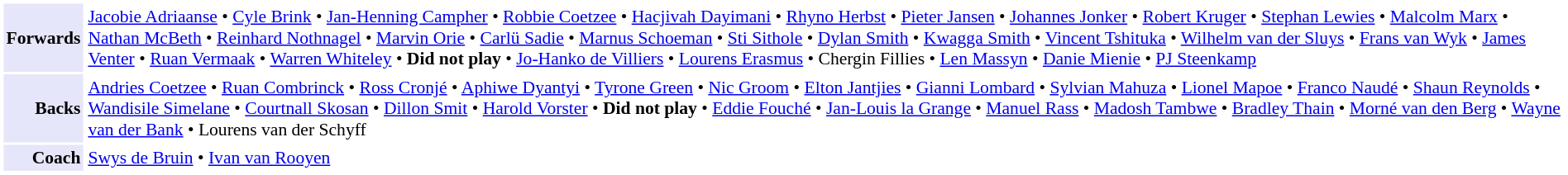<table cellpadding="2" style="border: 1px solid white; font-size:90%;">
<tr>
<td style="text-align:right;" bgcolor="lavender"><strong>Forwards</strong></td>
<td style="text-align:left;"><a href='#'>Jacobie Adriaanse</a> • <a href='#'>Cyle Brink</a> • <a href='#'>Jan-Henning Campher</a> • <a href='#'>Robbie Coetzee</a> • <a href='#'>Hacjivah Dayimani</a> • <a href='#'>Rhyno Herbst</a> • <a href='#'>Pieter Jansen</a> • <a href='#'>Johannes Jonker</a> • <a href='#'>Robert Kruger</a> • <a href='#'>Stephan Lewies</a> • <a href='#'>Malcolm Marx</a> • <a href='#'>Nathan McBeth</a> • <a href='#'>Reinhard Nothnagel</a> • <a href='#'>Marvin Orie</a> • <a href='#'>Carlü Sadie</a> • <a href='#'>Marnus Schoeman</a> • <a href='#'>Sti Sithole</a> • <a href='#'>Dylan Smith</a> • <a href='#'>Kwagga Smith</a> • <a href='#'>Vincent Tshituka</a> • <a href='#'>Wilhelm van der Sluys</a> • <a href='#'>Frans van Wyk</a> • <a href='#'>James Venter</a> • <a href='#'>Ruan Vermaak</a> • <a href='#'>Warren Whiteley</a> • <strong>Did not play</strong> • <a href='#'>Jo-Hanko de Villiers</a> • <a href='#'>Lourens Erasmus</a> • Chergin Fillies • <a href='#'>Len Massyn</a> • <a href='#'>Danie Mienie</a> • <a href='#'>PJ Steenkamp</a></td>
</tr>
<tr>
<td style="text-align:right;" bgcolor="lavender"><strong>Backs</strong></td>
<td style="text-align:left;"><a href='#'>Andries Coetzee</a> • <a href='#'>Ruan Combrinck</a> • <a href='#'>Ross Cronjé</a> • <a href='#'>Aphiwe Dyantyi</a> • <a href='#'>Tyrone Green</a> • <a href='#'>Nic Groom</a> • <a href='#'>Elton Jantjies</a> • <a href='#'>Gianni Lombard</a> • <a href='#'>Sylvian Mahuza</a> • <a href='#'>Lionel Mapoe</a> • <a href='#'>Franco Naudé</a> • <a href='#'>Shaun Reynolds</a> • <a href='#'>Wandisile Simelane</a> • <a href='#'>Courtnall Skosan</a> • <a href='#'>Dillon Smit</a> • <a href='#'>Harold Vorster</a> • <strong>Did not play</strong> • <a href='#'>Eddie Fouché</a> • <a href='#'>Jan-Louis la Grange</a> • <a href='#'>Manuel Rass</a> • <a href='#'>Madosh Tambwe</a> • <a href='#'>Bradley Thain</a> • <a href='#'>Morné van den Berg</a> • <a href='#'>Wayne van der Bank</a> • Lourens van der Schyff</td>
</tr>
<tr>
<td style="text-align:right;" bgcolor="lavender"><strong>Coach</strong></td>
<td style="text-align:left;"><a href='#'>Swys de Bruin</a> • <a href='#'>Ivan van Rooyen</a></td>
</tr>
</table>
